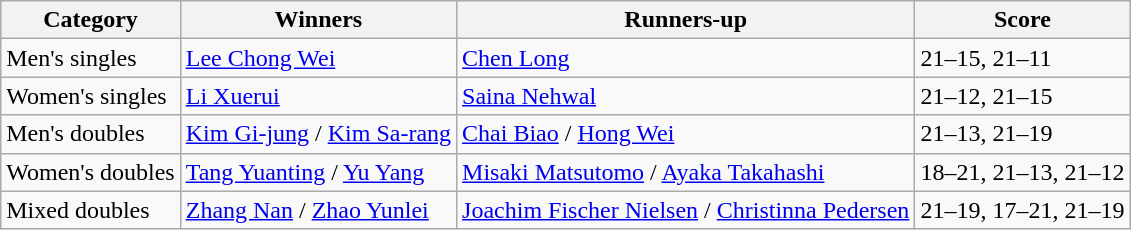<table class=wikitable style="white-space:nowrap;">
<tr>
<th>Category</th>
<th>Winners</th>
<th>Runners-up</th>
<th>Score</th>
</tr>
<tr>
<td>Men's singles</td>
<td> <a href='#'>Lee Chong Wei</a></td>
<td> <a href='#'>Chen Long</a></td>
<td>21–15, 21–11</td>
</tr>
<tr>
<td>Women's singles</td>
<td> <a href='#'>Li Xuerui</a></td>
<td> <a href='#'>Saina Nehwal</a></td>
<td>21–12, 21–15</td>
</tr>
<tr>
<td>Men's doubles</td>
<td> <a href='#'>Kim Gi-jung</a> / <a href='#'>Kim Sa-rang</a></td>
<td> <a href='#'>Chai Biao</a> / <a href='#'>Hong Wei</a></td>
<td>21–13, 21–19</td>
</tr>
<tr>
<td>Women's doubles</td>
<td> <a href='#'>Tang Yuanting</a> / <a href='#'>Yu Yang</a></td>
<td> <a href='#'>Misaki Matsutomo</a> / <a href='#'>Ayaka Takahashi</a></td>
<td>18–21, 21–13, 21–12</td>
</tr>
<tr>
<td>Mixed doubles</td>
<td> <a href='#'>Zhang Nan</a> / <a href='#'>Zhao Yunlei</a></td>
<td> <a href='#'>Joachim Fischer Nielsen</a> / <a href='#'>Christinna Pedersen</a></td>
<td>21–19, 17–21, 21–19</td>
</tr>
</table>
